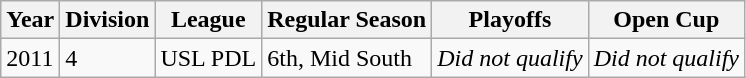<table class="wikitable">
<tr>
<th>Year</th>
<th>Division</th>
<th>League</th>
<th>Regular Season</th>
<th>Playoffs</th>
<th>Open Cup</th>
</tr>
<tr>
<td>2011</td>
<td>4</td>
<td>USL PDL</td>
<td>6th, Mid South</td>
<td><em>Did not qualify</em></td>
<td><em>Did not qualify</em></td>
</tr>
</table>
